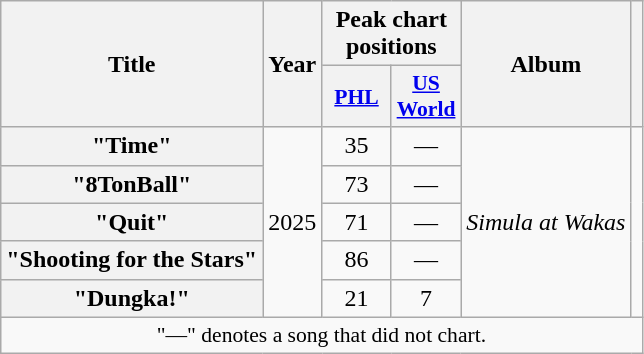<table class="wikitable plainrowheaders" style="text-align:center;">
<tr>
<th scope="col" rowspan="2">Title</th>
<th scope="col" rowspan="2">Year</th>
<th colspan="2">Peak chart positions</th>
<th scope="col" rowspan="2">Album</th>
<th rowspan="2"></th>
</tr>
<tr>
<th scope="col" style="font-size:90%; width:2.75em"><a href='#'>PHL</a><br></th>
<th scope="col" style="font-size:90%; width:2.75em"><a href='#'>US<br>World</a><br></th>
</tr>
<tr>
<th scope="row">"Time"</th>
<td rowspan="5">2025</td>
<td>35</td>
<td>—</td>
<td rowspan="5"><em>Simula at Wakas</em></td>
<td rowspan="5"></td>
</tr>
<tr>
<th scope="row">"8TonBall"</th>
<td>73</td>
<td>—</td>
</tr>
<tr>
<th scope="row">"Quit"</th>
<td>71</td>
<td>—</td>
</tr>
<tr>
<th scope="row">"Shooting for the Stars"</th>
<td>86</td>
<td>—</td>
</tr>
<tr>
<th scope="row">"Dungka!"</th>
<td>21</td>
<td>7</td>
</tr>
<tr>
<td colspan="6" style="font-size:90%;">"—" denotes a song that did not chart.</td>
</tr>
</table>
